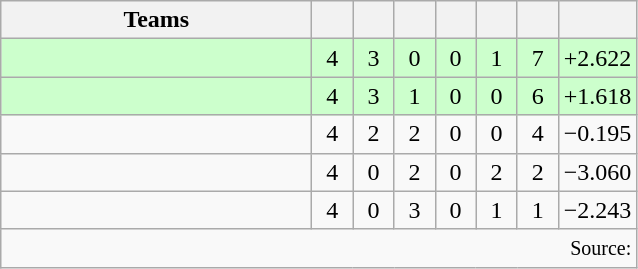<table class="wikitable" style="text-align:center">
<tr>
<th width=200>Teams</th>
<th width=20></th>
<th width=20></th>
<th width=20></th>
<th width=20></th>
<th width=20></th>
<th width=20></th>
<th width=45></th>
</tr>
<tr style="background:#cfc;">
<td align="left"><strong></strong></td>
<td>4</td>
<td>3</td>
<td>0</td>
<td>0</td>
<td>1</td>
<td>7</td>
<td>+2.622</td>
</tr>
<tr style="background:#cfc;">
<td align="left"><strong></strong></td>
<td>4</td>
<td>3</td>
<td>1</td>
<td>0</td>
<td>0</td>
<td>6</td>
<td>+1.618</td>
</tr>
<tr>
<td align="left"></td>
<td>4</td>
<td>2</td>
<td>2</td>
<td>0</td>
<td>0</td>
<td>4</td>
<td>−0.195</td>
</tr>
<tr>
<td align="left"></td>
<td>4</td>
<td>0</td>
<td>2</td>
<td>0</td>
<td>2</td>
<td>2</td>
<td>−3.060</td>
</tr>
<tr>
<td align="left"></td>
<td>4</td>
<td>0</td>
<td>3</td>
<td>0</td>
<td>1</td>
<td>1</td>
<td>−2.243</td>
</tr>
<tr>
<td colspan="8" style="text-align:right;"><small>Source: </small></td>
</tr>
</table>
